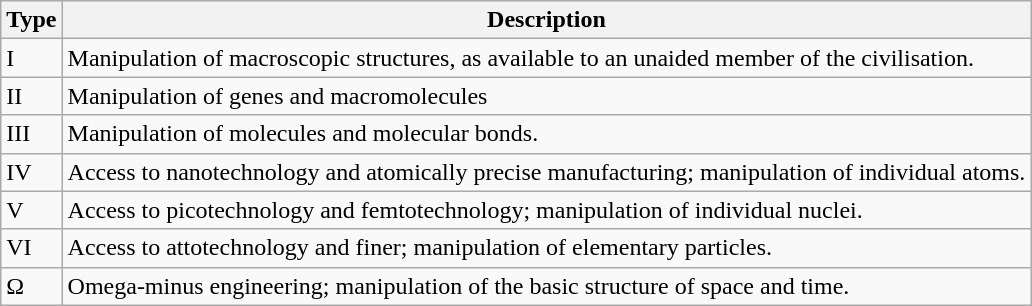<table class="wikitable">
<tr>
<th>Type</th>
<th>Description</th>
</tr>
<tr>
<td>I</td>
<td>Manipulation of macroscopic structures, as available to an unaided member of the civilisation.</td>
</tr>
<tr>
<td>II</td>
<td>Manipulation of genes and macromolecules</td>
</tr>
<tr>
<td>III</td>
<td>Manipulation of molecules and molecular bonds.</td>
</tr>
<tr>
<td>IV</td>
<td>Access to nanotechnology and atomically precise manufacturing; manipulation of individual atoms.</td>
</tr>
<tr>
<td>V</td>
<td>Access to picotechnology and femtotechnology; manipulation of individual nuclei.</td>
</tr>
<tr>
<td>VI</td>
<td>Access to attotechnology and finer; manipulation of elementary particles.</td>
</tr>
<tr>
<td>Ω</td>
<td>Omega-minus engineering; manipulation of the basic structure of space and time.</td>
</tr>
</table>
